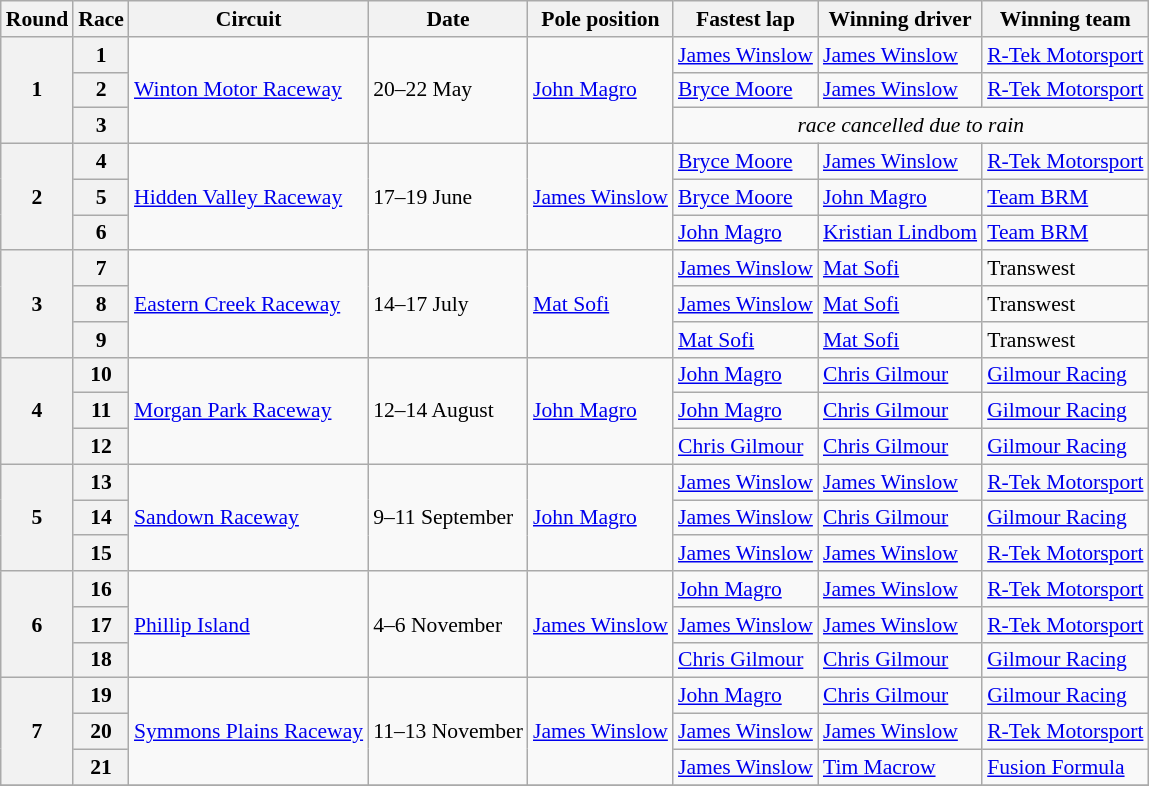<table class="wikitable" style="font-size: 90%;">
<tr>
<th>Round</th>
<th>Race</th>
<th>Circuit</th>
<th>Date</th>
<th>Pole position</th>
<th>Fastest lap</th>
<th>Winning driver</th>
<th>Winning team</th>
</tr>
<tr>
<th rowspan=3>1</th>
<th>1</th>
<td rowspan=3> <a href='#'>Winton Motor Raceway</a></td>
<td rowspan=3>20–22 May</td>
<td rowspan=3><a href='#'>John Magro</a></td>
<td><a href='#'>James Winslow</a></td>
<td><a href='#'>James Winslow</a></td>
<td><a href='#'>R-Tek Motorsport</a></td>
</tr>
<tr>
<th>2</th>
<td><a href='#'>Bryce Moore</a></td>
<td><a href='#'>James Winslow</a></td>
<td><a href='#'>R-Tek Motorsport</a></td>
</tr>
<tr>
<th>3</th>
<td colspan=3 align=center><em>race cancelled due to rain</em></td>
</tr>
<tr>
<th rowspan=3>2</th>
<th>4</th>
<td rowspan=3> <a href='#'>Hidden Valley Raceway</a></td>
<td rowspan=3>17–19 June</td>
<td rowspan=3><a href='#'>James Winslow</a></td>
<td><a href='#'>Bryce Moore</a></td>
<td><a href='#'>James Winslow</a></td>
<td><a href='#'>R-Tek Motorsport</a></td>
</tr>
<tr>
<th>5</th>
<td><a href='#'>Bryce Moore</a></td>
<td><a href='#'>John Magro</a></td>
<td><a href='#'>Team BRM</a></td>
</tr>
<tr>
<th>6</th>
<td><a href='#'>John Magro</a></td>
<td><a href='#'>Kristian Lindbom</a></td>
<td><a href='#'>Team BRM</a></td>
</tr>
<tr>
<th rowspan=3>3</th>
<th>7</th>
<td rowspan=3> <a href='#'>Eastern Creek Raceway</a></td>
<td rowspan=3>14–17 July</td>
<td rowspan=3><a href='#'>Mat Sofi</a></td>
<td><a href='#'>James Winslow</a></td>
<td><a href='#'>Mat Sofi</a></td>
<td>Transwest</td>
</tr>
<tr>
<th>8</th>
<td><a href='#'>James Winslow</a></td>
<td><a href='#'>Mat Sofi</a></td>
<td>Transwest</td>
</tr>
<tr>
<th>9</th>
<td><a href='#'>Mat Sofi</a></td>
<td><a href='#'>Mat Sofi</a></td>
<td>Transwest</td>
</tr>
<tr>
<th rowspan=3>4</th>
<th>10</th>
<td rowspan=3> <a href='#'>Morgan Park Raceway</a></td>
<td rowspan=3>12–14 August</td>
<td rowspan=3><a href='#'>John Magro</a></td>
<td><a href='#'>John Magro</a></td>
<td><a href='#'>Chris Gilmour</a></td>
<td><a href='#'>Gilmour Racing</a></td>
</tr>
<tr>
<th>11</th>
<td><a href='#'>John Magro</a></td>
<td><a href='#'>Chris Gilmour</a></td>
<td><a href='#'>Gilmour Racing</a></td>
</tr>
<tr>
<th>12</th>
<td><a href='#'>Chris Gilmour</a></td>
<td><a href='#'>Chris Gilmour</a></td>
<td><a href='#'>Gilmour Racing</a></td>
</tr>
<tr>
<th rowspan=3>5</th>
<th>13</th>
<td rowspan=3> <a href='#'>Sandown Raceway</a></td>
<td rowspan=3>9–11 September</td>
<td rowspan=3><a href='#'>John Magro</a></td>
<td><a href='#'>James Winslow</a></td>
<td><a href='#'>James Winslow</a></td>
<td><a href='#'>R-Tek Motorsport</a></td>
</tr>
<tr>
<th>14</th>
<td><a href='#'>James Winslow</a></td>
<td><a href='#'>Chris Gilmour</a></td>
<td><a href='#'>Gilmour Racing</a></td>
</tr>
<tr>
<th>15</th>
<td><a href='#'>James Winslow</a></td>
<td><a href='#'>James Winslow</a></td>
<td><a href='#'>R-Tek Motorsport</a></td>
</tr>
<tr>
<th rowspan=3>6</th>
<th>16</th>
<td rowspan=3> <a href='#'>Phillip Island</a></td>
<td rowspan=3>4–6 November</td>
<td rowspan=3><a href='#'>James Winslow</a></td>
<td><a href='#'>John Magro</a></td>
<td><a href='#'>James Winslow</a></td>
<td><a href='#'>R-Tek Motorsport</a></td>
</tr>
<tr>
<th>17</th>
<td><a href='#'>James Winslow</a></td>
<td><a href='#'>James Winslow</a></td>
<td><a href='#'>R-Tek Motorsport</a></td>
</tr>
<tr>
<th>18</th>
<td><a href='#'>Chris Gilmour</a></td>
<td><a href='#'>Chris Gilmour</a></td>
<td><a href='#'>Gilmour Racing</a></td>
</tr>
<tr>
<th rowspan=3>7</th>
<th>19</th>
<td rowspan=3> <a href='#'>Symmons Plains Raceway</a></td>
<td rowspan=3>11–13 November</td>
<td rowspan=3><a href='#'>James Winslow</a></td>
<td><a href='#'>John Magro</a></td>
<td><a href='#'>Chris Gilmour</a></td>
<td><a href='#'>Gilmour Racing</a></td>
</tr>
<tr>
<th>20</th>
<td><a href='#'>James Winslow</a></td>
<td><a href='#'>James Winslow</a></td>
<td><a href='#'>R-Tek Motorsport</a></td>
</tr>
<tr>
<th>21</th>
<td><a href='#'>James Winslow</a></td>
<td><a href='#'>Tim Macrow</a></td>
<td><a href='#'>Fusion Formula</a></td>
</tr>
<tr>
</tr>
</table>
